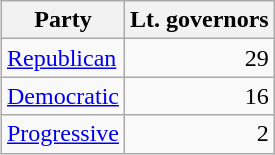<table class=wikitable style="float:right; margin:0 0 0.5em 1em;">
<tr>
<th>Party</th>
<th>Lt. governors</th>
</tr>
<tr>
<td><a href='#'>Republican</a></td>
<td align=right>29</td>
</tr>
<tr>
<td><a href='#'>Democratic</a></td>
<td align=right>16</td>
</tr>
<tr>
<td><a href='#'>Progressive</a></td>
<td align=right>2</td>
</tr>
</table>
